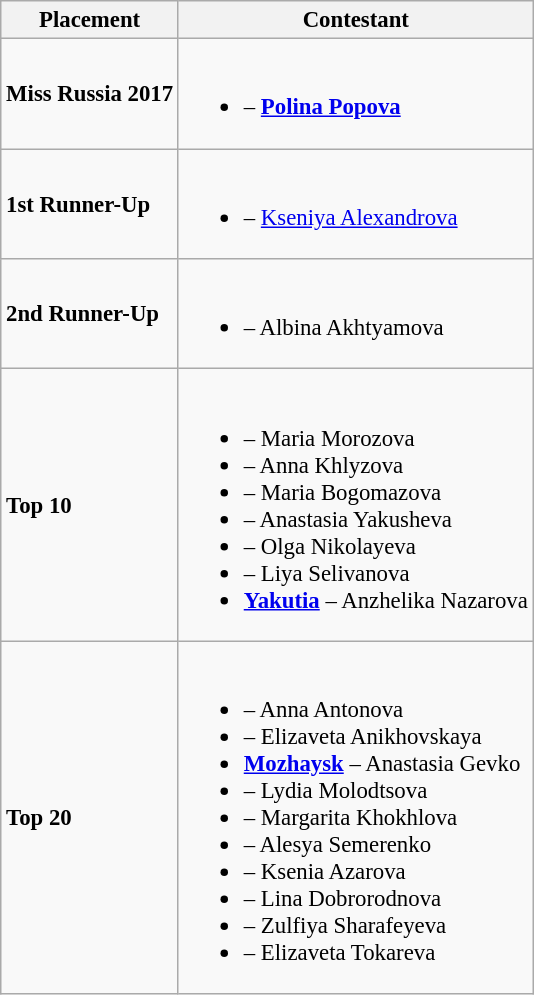<table class="wikitable sortable" style="font-size: 95%;">
<tr>
<th>Placement</th>
<th>Contestant</th>
</tr>
<tr>
<td><strong>Miss Russia 2017</strong></td>
<td><br><ul><li><strong></strong> – <strong><a href='#'>Polina Popova</a></strong></li></ul></td>
</tr>
<tr>
<td><strong>1st Runner-Up</strong></td>
<td><br><ul><li><strong></strong> – <a href='#'>Kseniya Alexandrova</a></li></ul></td>
</tr>
<tr>
<td><strong>2nd Runner-Up</strong></td>
<td><br><ul><li><strong></strong> – Albina Akhtyamova</li></ul></td>
</tr>
<tr>
<td><strong>Top 10</strong></td>
<td><br><ul><li><strong></strong> – Maria Morozova</li><li><strong></strong> – Anna Khlyzova</li><li><strong></strong> – Maria Bogomazova</li><li><strong></strong> – Anastasia Yakusheva</li><li><strong></strong> – Olga Nikolayeva</li><li><strong></strong> – Liya Selivanova</li><li><strong> <a href='#'>Yakutia</a></strong> – Anzhelika Nazarova</li></ul></td>
</tr>
<tr>
<td><strong>Top 20</strong></td>
<td><br><ul><li><strong></strong> – Anna Antonova</li><li><strong></strong> – Elizaveta Anikhovskaya</li><li><strong> <a href='#'>Mozhaysk</a></strong> – Anastasia Gevko</li><li><strong></strong> – Lydia Molodtsova</li><li><strong></strong> – Margarita Khokhlova</li><li><strong></strong> – Alesya Semerenko</li><li><strong></strong> – Ksenia Azarova</li><li><strong></strong> – Lina Dobrorodnova</li><li><strong></strong> – Zulfiya Sharafeyeva</li><li><strong></strong> – Elizaveta Tokareva</li></ul></td>
</tr>
</table>
